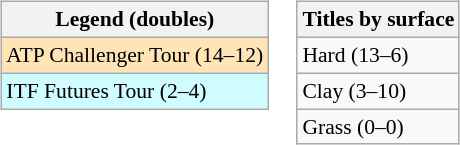<table>
<tr valign=top>
<td><br><table class=wikitable style=font-size:90%>
<tr>
<th>Legend (doubles)</th>
</tr>
<tr style=background:moccasin>
<td>ATP Challenger Tour (14–12)</td>
</tr>
<tr style=background:#cffcff>
<td>ITF Futures Tour (2–4)</td>
</tr>
</table>
</td>
<td><br><table class=wikitable style=font-size:90%>
<tr>
<th>Titles by surface</th>
</tr>
<tr>
<td>Hard (13–6)</td>
</tr>
<tr>
<td>Clay (3–10)</td>
</tr>
<tr>
<td>Grass (0–0)</td>
</tr>
</table>
</td>
</tr>
</table>
